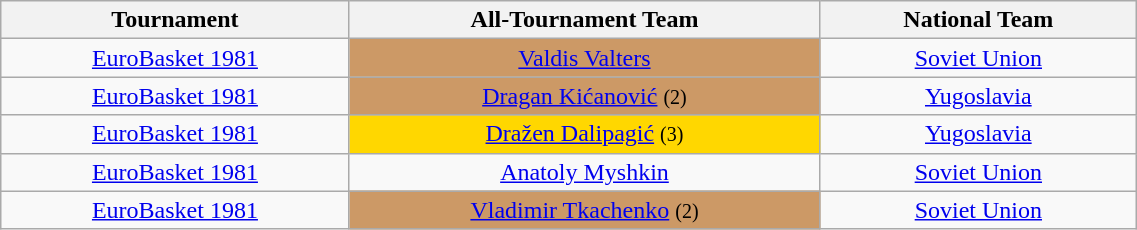<table class="wikitable sortable" style="text-align:center; width: 60%">
<tr>
<th>Tournament</th>
<th>All-Tournament Team</th>
<th>National Team</th>
</tr>
<tr>
<td><a href='#'>EuroBasket 1981</a></td>
<td bgcolor="#cc9966"> <a href='#'>Valdis Valters</a></td>
<td> <a href='#'>Soviet Union</a></td>
</tr>
<tr>
<td><a href='#'>EuroBasket 1981</a></td>
<td bgcolor="#cc9966"> <a href='#'>Dragan Kićanović</a> <small>(2)</small></td>
<td> <a href='#'>Yugoslavia</a></td>
</tr>
<tr>
<td><a href='#'>EuroBasket 1981</a></td>
<td bgcolor="#FFD700"> <a href='#'>Dražen Dalipagić</a> <small>(3)</small></td>
<td> <a href='#'>Yugoslavia</a></td>
</tr>
<tr>
<td><a href='#'>EuroBasket 1981</a></td>
<td> <a href='#'>Anatoly Myshkin</a></td>
<td> <a href='#'>Soviet Union</a></td>
</tr>
<tr>
<td><a href='#'>EuroBasket 1981</a></td>
<td bgcolor="#cc9966"> <a href='#'>Vladimir Tkachenko</a> <small>(2)</small></td>
<td> <a href='#'>Soviet Union</a></td>
</tr>
</table>
